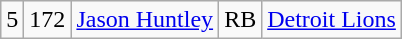<table class="wikitable" style="text-align:center">
<tr>
<td>5</td>
<td>172</td>
<td><a href='#'>Jason Huntley</a></td>
<td>RB</td>
<td><a href='#'>Detroit Lions</a></td>
</tr>
</table>
